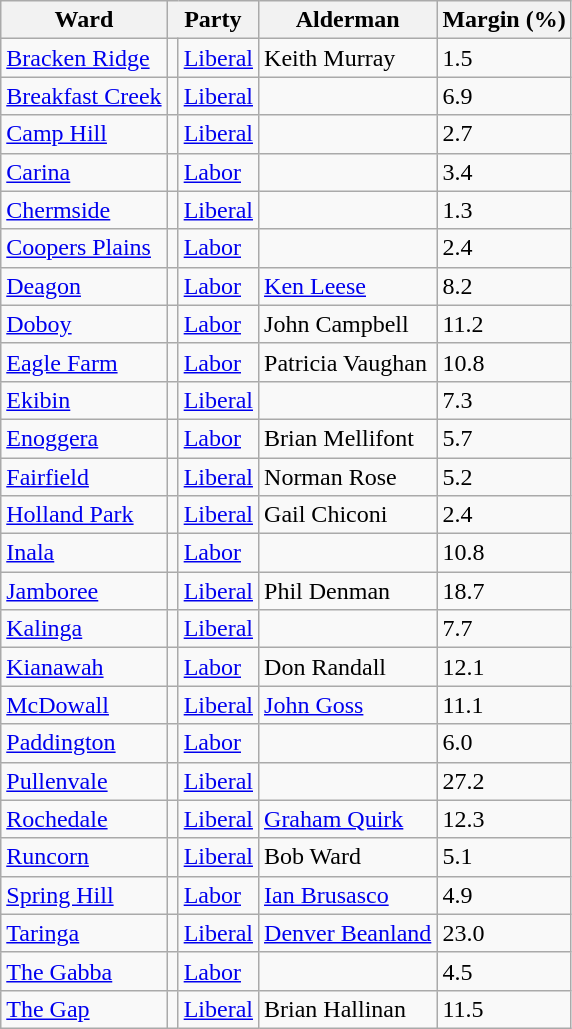<table class="wikitable">
<tr>
<th>Ward</th>
<th colspan="2">Party</th>
<th>Alderman</th>
<th>Margin (%)</th>
</tr>
<tr>
<td><a href='#'>Bracken Ridge</a></td>
<td></td>
<td><a href='#'>Liberal</a></td>
<td>Keith Murray</td>
<td>1.5</td>
</tr>
<tr>
<td><a href='#'>Breakfast Creek</a></td>
<td></td>
<td><a href='#'>Liberal</a></td>
<td></td>
<td>6.9</td>
</tr>
<tr>
<td><a href='#'>Camp Hill</a></td>
<td></td>
<td><a href='#'>Liberal</a></td>
<td></td>
<td>2.7</td>
</tr>
<tr>
<td><a href='#'>Carina</a></td>
<td></td>
<td><a href='#'>Labor</a></td>
<td></td>
<td>3.4</td>
</tr>
<tr>
<td><a href='#'>Chermside</a></td>
<td></td>
<td><a href='#'>Liberal</a></td>
<td></td>
<td>1.3</td>
</tr>
<tr>
<td><a href='#'>Coopers Plains</a></td>
<td></td>
<td><a href='#'>Labor</a></td>
<td></td>
<td>2.4</td>
</tr>
<tr>
<td><a href='#'>Deagon</a></td>
<td></td>
<td><a href='#'>Labor</a></td>
<td><a href='#'>Ken Leese</a></td>
<td>8.2</td>
</tr>
<tr>
<td><a href='#'>Doboy</a></td>
<td></td>
<td><a href='#'>Labor</a></td>
<td>John Campbell</td>
<td>11.2</td>
</tr>
<tr>
<td><a href='#'>Eagle Farm</a></td>
<td></td>
<td><a href='#'>Labor</a></td>
<td>Patricia Vaughan</td>
<td>10.8</td>
</tr>
<tr>
<td><a href='#'>Ekibin</a></td>
<td></td>
<td><a href='#'>Liberal</a></td>
<td></td>
<td>7.3</td>
</tr>
<tr>
<td><a href='#'>Enoggera</a></td>
<td></td>
<td><a href='#'>Labor</a></td>
<td>Brian Mellifont</td>
<td>5.7</td>
</tr>
<tr>
<td><a href='#'>Fairfield</a></td>
<td></td>
<td><a href='#'>Liberal</a></td>
<td>Norman Rose</td>
<td>5.2</td>
</tr>
<tr>
<td><a href='#'>Holland Park</a></td>
<td></td>
<td><a href='#'>Liberal</a></td>
<td>Gail Chiconi</td>
<td>2.4</td>
</tr>
<tr>
<td><a href='#'>Inala</a></td>
<td></td>
<td><a href='#'>Labor</a></td>
<td></td>
<td>10.8</td>
</tr>
<tr>
<td><a href='#'>Jamboree</a></td>
<td></td>
<td><a href='#'>Liberal</a></td>
<td>Phil Denman</td>
<td>18.7</td>
</tr>
<tr>
<td><a href='#'>Kalinga</a></td>
<td></td>
<td><a href='#'>Liberal</a></td>
<td></td>
<td>7.7</td>
</tr>
<tr>
<td><a href='#'>Kianawah</a></td>
<td></td>
<td><a href='#'>Labor</a></td>
<td>Don Randall</td>
<td>12.1</td>
</tr>
<tr>
<td><a href='#'>McDowall</a></td>
<td></td>
<td><a href='#'>Liberal</a></td>
<td><a href='#'>John Goss</a></td>
<td>11.1</td>
</tr>
<tr>
<td><a href='#'>Paddington</a></td>
<td></td>
<td><a href='#'>Labor</a></td>
<td></td>
<td>6.0</td>
</tr>
<tr>
<td><a href='#'>Pullenvale</a></td>
<td></td>
<td><a href='#'>Liberal</a></td>
<td></td>
<td>27.2</td>
</tr>
<tr>
<td><a href='#'>Rochedale</a></td>
<td></td>
<td><a href='#'>Liberal</a></td>
<td><a href='#'>Graham Quirk</a></td>
<td>12.3</td>
</tr>
<tr>
<td><a href='#'>Runcorn</a></td>
<td></td>
<td><a href='#'>Liberal</a></td>
<td>Bob Ward</td>
<td>5.1</td>
</tr>
<tr>
<td><a href='#'>Spring Hill</a></td>
<td></td>
<td><a href='#'>Labor</a></td>
<td><a href='#'>Ian Brusasco</a></td>
<td>4.9</td>
</tr>
<tr>
<td><a href='#'>Taringa</a></td>
<td></td>
<td><a href='#'>Liberal</a></td>
<td><a href='#'>Denver Beanland</a></td>
<td>23.0</td>
</tr>
<tr>
<td><a href='#'>The Gabba</a></td>
<td></td>
<td><a href='#'>Labor</a></td>
<td></td>
<td>4.5</td>
</tr>
<tr>
<td><a href='#'>The Gap</a></td>
<td></td>
<td><a href='#'>Liberal</a></td>
<td>Brian Hallinan</td>
<td>11.5</td>
</tr>
</table>
